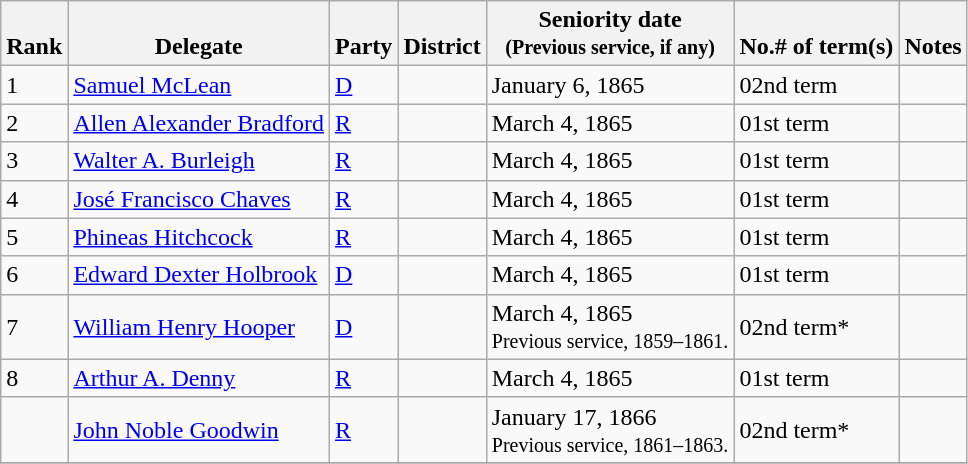<table class="wikitable sortable">
<tr valign=bottom>
<th>Rank</th>
<th>Delegate</th>
<th>Party</th>
<th>District</th>
<th>Seniority date<br><small>(Previous service, if any)</small><br></th>
<th>No.# of term(s)</th>
<th>Notes</th>
</tr>
<tr>
<td>1</td>
<td><a href='#'>Samuel McLean</a></td>
<td><a href='#'>D</a></td>
<td></td>
<td>January 6, 1865</td>
<td>02nd term</td>
<td></td>
</tr>
<tr>
<td>2</td>
<td><a href='#'>Allen Alexander Bradford</a></td>
<td><a href='#'>R</a></td>
<td></td>
<td>March 4, 1865</td>
<td>01st term</td>
<td></td>
</tr>
<tr>
<td>3</td>
<td><a href='#'>Walter A. Burleigh</a></td>
<td><a href='#'>R</a></td>
<td></td>
<td>March 4, 1865</td>
<td>01st term</td>
<td></td>
</tr>
<tr>
<td>4</td>
<td><a href='#'>José Francisco Chaves</a></td>
<td><a href='#'>R</a></td>
<td></td>
<td>March 4, 1865</td>
<td>01st term</td>
<td></td>
</tr>
<tr>
<td>5</td>
<td><a href='#'>Phineas Hitchcock</a></td>
<td><a href='#'>R</a></td>
<td></td>
<td>March 4, 1865</td>
<td>01st term</td>
<td></td>
</tr>
<tr>
<td>6</td>
<td><a href='#'>Edward Dexter Holbrook</a></td>
<td><a href='#'>D</a></td>
<td></td>
<td>March 4, 1865</td>
<td>01st term</td>
<td></td>
</tr>
<tr>
<td>7</td>
<td><a href='#'>William Henry Hooper</a></td>
<td><a href='#'>D</a></td>
<td></td>
<td>March 4, 1865<br><small>Previous service, 1859–1861. </small></td>
<td>02nd term*</td>
<td></td>
</tr>
<tr>
<td>8</td>
<td><a href='#'>Arthur A. Denny</a></td>
<td><a href='#'>R</a></td>
<td></td>
<td>March 4, 1865</td>
<td>01st term</td>
<td></td>
</tr>
<tr>
<td></td>
<td><a href='#'>John Noble Goodwin</a></td>
<td><a href='#'>R</a></td>
<td></td>
<td>January 17, 1866<br><small>Previous service, 1861–1863. </small></td>
<td>02nd term*</td>
<td></td>
</tr>
<tr>
</tr>
</table>
